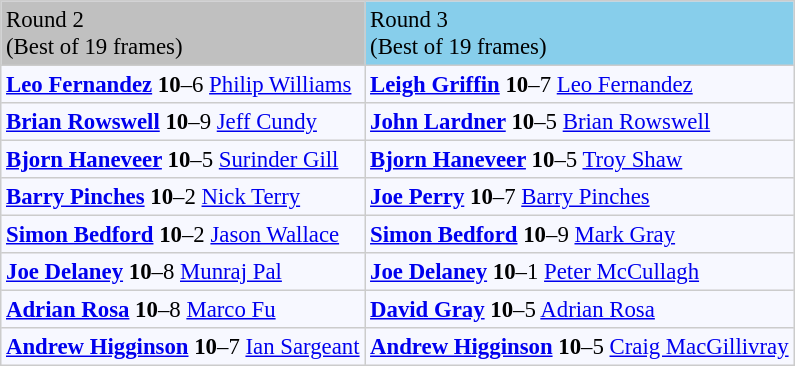<table cellpadding="3" cellspacing="0" border="1" style="background:#f7f8ff; font-size:95%; border:#ccc solid 1px; border-collapse:collapse;">
<tr>
<td style="background:silver">Round 2<br>(Best of 19 frames)</td>
<td style="background:skyblue">Round 3<br>(Best of 19 frames)</td>
</tr>
<tr>
<td><strong> <a href='#'>Leo Fernandez</a> 10</strong>–6  <a href='#'>Philip Williams</a></td>
<td><strong> <a href='#'>Leigh Griffin</a> 10</strong>–7  <a href='#'>Leo Fernandez</a></td>
</tr>
<tr>
<td><strong> <a href='#'>Brian Rowswell</a> 10</strong>–9  <a href='#'>Jeff Cundy</a></td>
<td><strong> <a href='#'>John Lardner</a> 10</strong>–5  <a href='#'>Brian Rowswell</a></td>
</tr>
<tr>
<td><strong> <a href='#'>Bjorn Haneveer</a> 10</strong>–5  <a href='#'>Surinder Gill</a></td>
<td><strong> <a href='#'>Bjorn Haneveer</a> 10</strong>–5  <a href='#'>Troy Shaw</a></td>
</tr>
<tr>
<td><strong> <a href='#'>Barry Pinches</a> 10</strong>–2  <a href='#'>Nick Terry</a></td>
<td><strong> <a href='#'>Joe Perry</a> 10</strong>–7  <a href='#'>Barry Pinches</a></td>
</tr>
<tr>
<td><strong> <a href='#'>Simon Bedford</a> 10</strong>–2  <a href='#'>Jason Wallace</a></td>
<td><strong> <a href='#'>Simon Bedford</a> 10</strong>–9  <a href='#'>Mark Gray</a></td>
</tr>
<tr>
<td><strong> <a href='#'>Joe Delaney</a> 10</strong>–8  <a href='#'>Munraj Pal</a></td>
<td><strong> <a href='#'>Joe Delaney</a> 10</strong>–1  <a href='#'>Peter McCullagh</a></td>
</tr>
<tr>
<td><strong> <a href='#'>Adrian Rosa</a> 10</strong>–8  <a href='#'>Marco Fu</a></td>
<td><strong> <a href='#'>David Gray</a> 10</strong>–5  <a href='#'>Adrian Rosa</a></td>
</tr>
<tr>
<td><strong> <a href='#'>Andrew Higginson</a>  10</strong>–7  <a href='#'>Ian Sargeant</a></td>
<td><strong> <a href='#'>Andrew Higginson</a> 10</strong>–5  <a href='#'>Craig MacGillivray</a></td>
</tr>
</table>
